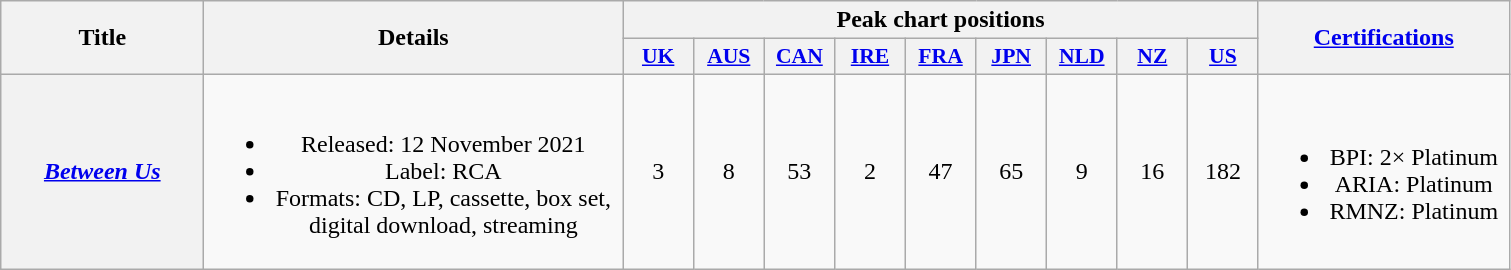<table class="wikitable plainrowheaders" style="text-align:center;">
<tr>
<th scope="col" rowspan="2" style="width:8em;">Title</th>
<th scope="col" rowspan="2" style="width:17em;">Details</th>
<th colspan="9" scope="col">Peak chart positions</th>
<th scope="col" rowspan="2" style="width:10em;"><a href='#'>Certifications</a></th>
</tr>
<tr>
<th scope="col" style="width:2.8em;font-size:90%;"><a href='#'>UK</a><br></th>
<th scope="col" style="width:2.8em;font-size:90%;"><a href='#'>AUS</a><br></th>
<th scope="col" style="width:2.8em;font-size:90%;"><a href='#'>CAN</a><br></th>
<th scope="col" style="width:2.8em;font-size:90%;"><a href='#'>IRE</a><br></th>
<th scope="col" style="width:2.8em;font-size:90%;"><a href='#'>FRA</a><br></th>
<th scope="col" style="width:2.8em;font-size:90%;"><a href='#'>JPN</a><br></th>
<th scope="col" style="width:2.8em;font-size:90%;"><a href='#'>NLD</a><br></th>
<th scope="col" style="width:2.8em;font-size:90%;"><a href='#'>NZ</a><br></th>
<th scope="col" style="width:2.8em;font-size:90%;"><a href='#'>US</a><br></th>
</tr>
<tr>
<th scope="row"><em><a href='#'>Between Us</a></em></th>
<td><br><ul><li>Released: 12 November 2021</li><li>Label: RCA</li><li>Formats: CD, LP, cassette, box set, digital download, streaming</li></ul></td>
<td>3</td>
<td>8</td>
<td>53</td>
<td>2</td>
<td>47</td>
<td>65</td>
<td>9</td>
<td>16</td>
<td>182</td>
<td><br><ul><li>BPI: 2× Platinum</li><li>ARIA: Platinum</li><li>RMNZ: Platinum</li></ul></td>
</tr>
</table>
